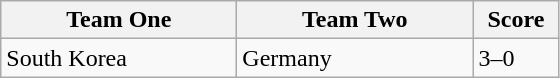<table class="wikitable">
<tr>
<th width=150>Team One</th>
<th width=150>Team Two</th>
<th width=50>Score</th>
</tr>
<tr>
<td>South Korea</td>
<td>Germany</td>
<td>3–0</td>
</tr>
</table>
